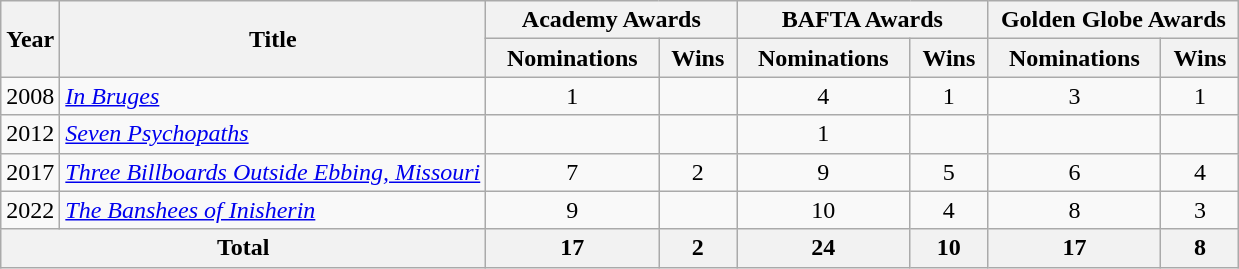<table class="wikitable">
<tr>
<th rowspan="2">Year</th>
<th rowspan="2">Title</th>
<th colspan="2" style="text-align:center;" width=160>Academy Awards</th>
<th colspan="2" style="text-align:center;" width=160>BAFTA Awards</th>
<th colspan="2" style="text-align:center;" width=160>Golden Globe Awards</th>
</tr>
<tr>
<th>Nominations</th>
<th>Wins</th>
<th>Nominations</th>
<th>Wins</th>
<th>Nominations</th>
<th>Wins</th>
</tr>
<tr>
<td>2008</td>
<td><em><a href='#'>In Bruges</a></em></td>
<td style="text-align:center">1</td>
<td style="text-align:center"></td>
<td style="text-align:center">4</td>
<td style="text-align:center">1</td>
<td style="text-align:center">3</td>
<td style="text-align:center">1</td>
</tr>
<tr>
<td>2012</td>
<td><em><a href='#'>Seven Psychopaths</a></em></td>
<td style="text-align:center"></td>
<td style="text-align:center"></td>
<td style="text-align:center">1</td>
<td style="text-align:center"></td>
<td style="text-align:center"></td>
<td style="text-align:center"></td>
</tr>
<tr>
<td>2017</td>
<td><em><a href='#'>Three Billboards Outside Ebbing, Missouri</a></em></td>
<td style="text-align:center">7</td>
<td style="text-align:center">2</td>
<td style="text-align:center">9</td>
<td style="text-align:center">5</td>
<td style="text-align:center">6</td>
<td style="text-align:center">4</td>
</tr>
<tr>
<td>2022</td>
<td><em><a href='#'>The Banshees of Inisherin</a></em></td>
<td style="text-align:center">9</td>
<td style="text-align:center"></td>
<td style="text-align:center">10</td>
<td style="text-align:center">4</td>
<td style="text-align:center">8</td>
<td style="text-align:center">3</td>
</tr>
<tr>
<th colspan="2">Total</th>
<th style="text-align:center">17</th>
<th style="text-align:center">2</th>
<th style="text-align:center">24</th>
<th style="text-align:center">10</th>
<th style="text-align:center">17</th>
<th style="text-align:center">8</th>
</tr>
</table>
